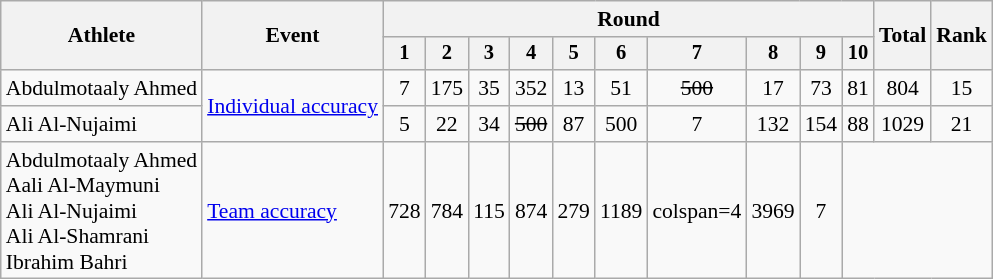<table class=wikitable style=font-size:90%;text-align:center>
<tr>
<th rowspan="2">Athlete</th>
<th rowspan="2">Event</th>
<th colspan=10>Round</th>
<th rowspan=2>Total</th>
<th rowspan=2>Rank</th>
</tr>
<tr style="font-size:95%">
<th>1</th>
<th>2</th>
<th>3</th>
<th>4</th>
<th>5</th>
<th>6</th>
<th>7</th>
<th>8</th>
<th>9</th>
<th>10</th>
</tr>
<tr>
<td align=left>Abdulmotaaly Ahmed</td>
<td align=left rowspan=2><a href='#'>Individual accuracy</a></td>
<td>7</td>
<td>175</td>
<td>35</td>
<td>352</td>
<td>13</td>
<td>51</td>
<td><s>500</s></td>
<td>17</td>
<td>73</td>
<td>81</td>
<td>804</td>
<td>15</td>
</tr>
<tr>
<td align=left>Ali Al-Nujaimi</td>
<td>5</td>
<td>22</td>
<td>34</td>
<td><s>500</s></td>
<td>87</td>
<td>500</td>
<td>7</td>
<td>132</td>
<td>154</td>
<td>88</td>
<td>1029</td>
<td>21</td>
</tr>
<tr>
<td align=left>Abdulmotaaly Ahmed<br>Aali Al-Maymuni<br>Ali Al-Nujaimi<br>Ali Al-Shamrani<br>Ibrahim Bahri</td>
<td align=left><a href='#'>Team accuracy</a></td>
<td>728</td>
<td>784</td>
<td>115</td>
<td>874</td>
<td>279</td>
<td>1189</td>
<td>colspan=4 </td>
<td>3969</td>
<td>7</td>
</tr>
</table>
